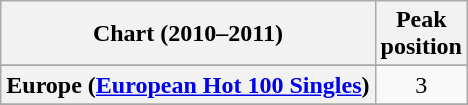<table class="wikitable plainrowheaders sortable" style="text-align:center">
<tr>
<th scope="col">Chart (2010–2011)</th>
<th scope="col">Peak<br>position</th>
</tr>
<tr>
</tr>
<tr>
</tr>
<tr>
</tr>
<tr>
</tr>
<tr>
</tr>
<tr>
</tr>
<tr>
</tr>
<tr>
<th scope="row">Europe (<a href='#'>European Hot 100 Singles</a>)</th>
<td>3</td>
</tr>
<tr>
</tr>
<tr>
</tr>
<tr>
</tr>
<tr>
</tr>
<tr>
</tr>
<tr>
</tr>
<tr>
</tr>
<tr>
</tr>
<tr>
</tr>
<tr>
</tr>
<tr>
</tr>
<tr>
</tr>
<tr>
</tr>
<tr>
</tr>
<tr>
</tr>
<tr>
</tr>
<tr>
</tr>
<tr>
</tr>
<tr>
</tr>
<tr>
</tr>
<tr>
</tr>
<tr>
</tr>
</table>
